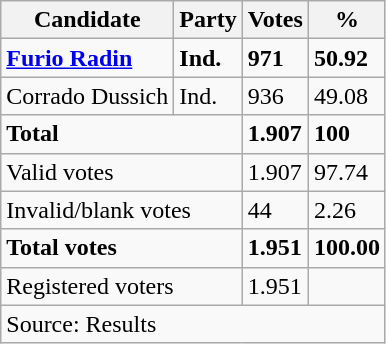<table class="wikitable" style="text-align: left;">
<tr>
<th>Candidate</th>
<th>Party</th>
<th>Votes</th>
<th>%</th>
</tr>
<tr>
<td><strong><a href='#'>Furio Radin</a></strong></td>
<td><strong>Ind.</strong></td>
<td><strong>971</strong></td>
<td><strong>50.92</strong></td>
</tr>
<tr>
<td>Corrado Dussich</td>
<td>Ind.</td>
<td>936</td>
<td>49.08</td>
</tr>
<tr>
<td colspan="2"><strong>Total</strong></td>
<td><strong>1.907</strong></td>
<td><strong>100</strong></td>
</tr>
<tr>
<td colspan="2">Valid votes</td>
<td>1.907</td>
<td>97.74</td>
</tr>
<tr>
<td colspan="2">Invalid/blank votes</td>
<td>44</td>
<td>2.26</td>
</tr>
<tr>
<td colspan="2"><strong>Total votes</strong></td>
<td><strong>1.951</strong></td>
<td><strong>100.00</strong></td>
</tr>
<tr>
<td colspan="2">Registered voters</td>
<td>1.951</td>
<td></td>
</tr>
<tr>
<td colspan="4">Source: Results</td>
</tr>
</table>
